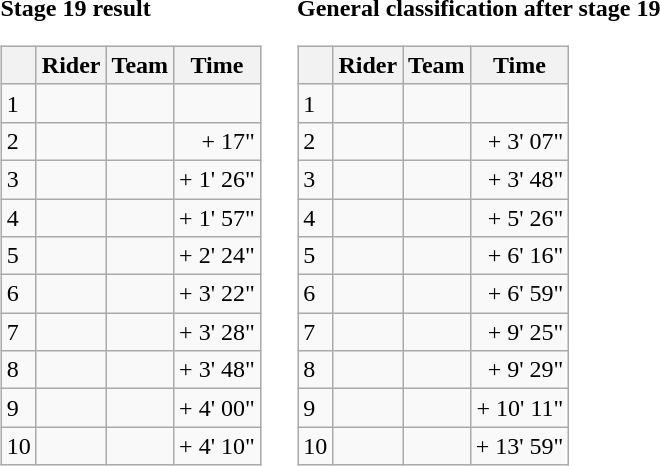<table>
<tr>
<td><strong>Stage 19 result</strong><br><table class="wikitable">
<tr>
<th></th>
<th>Rider</th>
<th>Team</th>
<th>Time</th>
</tr>
<tr>
<td>1</td>
<td> </td>
<td></td>
<td align="right"></td>
</tr>
<tr>
<td>2</td>
<td></td>
<td></td>
<td align="right">+ 17"</td>
</tr>
<tr>
<td>3</td>
<td></td>
<td></td>
<td align="right">+ 1' 26"</td>
</tr>
<tr>
<td>4</td>
<td></td>
<td></td>
<td align="right">+ 1' 57"</td>
</tr>
<tr>
<td>5</td>
<td></td>
<td></td>
<td align="right">+ 2' 24"</td>
</tr>
<tr>
<td>6</td>
<td></td>
<td></td>
<td align="right">+ 3' 22"</td>
</tr>
<tr>
<td>7</td>
<td></td>
<td></td>
<td align="right">+ 3' 28"</td>
</tr>
<tr>
<td>8</td>
<td></td>
<td></td>
<td align="right">+ 3' 48"</td>
</tr>
<tr>
<td>9</td>
<td></td>
<td></td>
<td align="right">+ 4' 00"</td>
</tr>
<tr>
<td>10</td>
<td></td>
<td></td>
<td align="right">+ 4' 10"</td>
</tr>
</table>
</td>
<td></td>
<td><strong>General classification after stage 19</strong><br><table class="wikitable">
<tr>
<th></th>
<th>Rider</th>
<th>Team</th>
<th>Time</th>
</tr>
<tr>
<td>1</td>
<td> </td>
<td></td>
<td align="right"></td>
</tr>
<tr>
<td>2</td>
<td></td>
<td></td>
<td align="right">+ 3' 07"</td>
</tr>
<tr>
<td>3</td>
<td></td>
<td></td>
<td align="right">+ 3' 48"</td>
</tr>
<tr>
<td>4</td>
<td></td>
<td></td>
<td align="right">+ 5' 26"</td>
</tr>
<tr>
<td>5</td>
<td></td>
<td></td>
<td align="right">+ 6' 16"</td>
</tr>
<tr>
<td>6</td>
<td></td>
<td></td>
<td align="right">+ 6' 59"</td>
</tr>
<tr>
<td>7</td>
<td></td>
<td></td>
<td align="right">+ 9' 25"</td>
</tr>
<tr>
<td>8</td>
<td></td>
<td></td>
<td align="right">+ 9' 29"</td>
</tr>
<tr>
<td>9</td>
<td></td>
<td></td>
<td align="right">+ 10' 11"</td>
</tr>
<tr>
<td>10</td>
<td></td>
<td></td>
<td align="right">+ 13' 59"</td>
</tr>
</table>
</td>
</tr>
</table>
